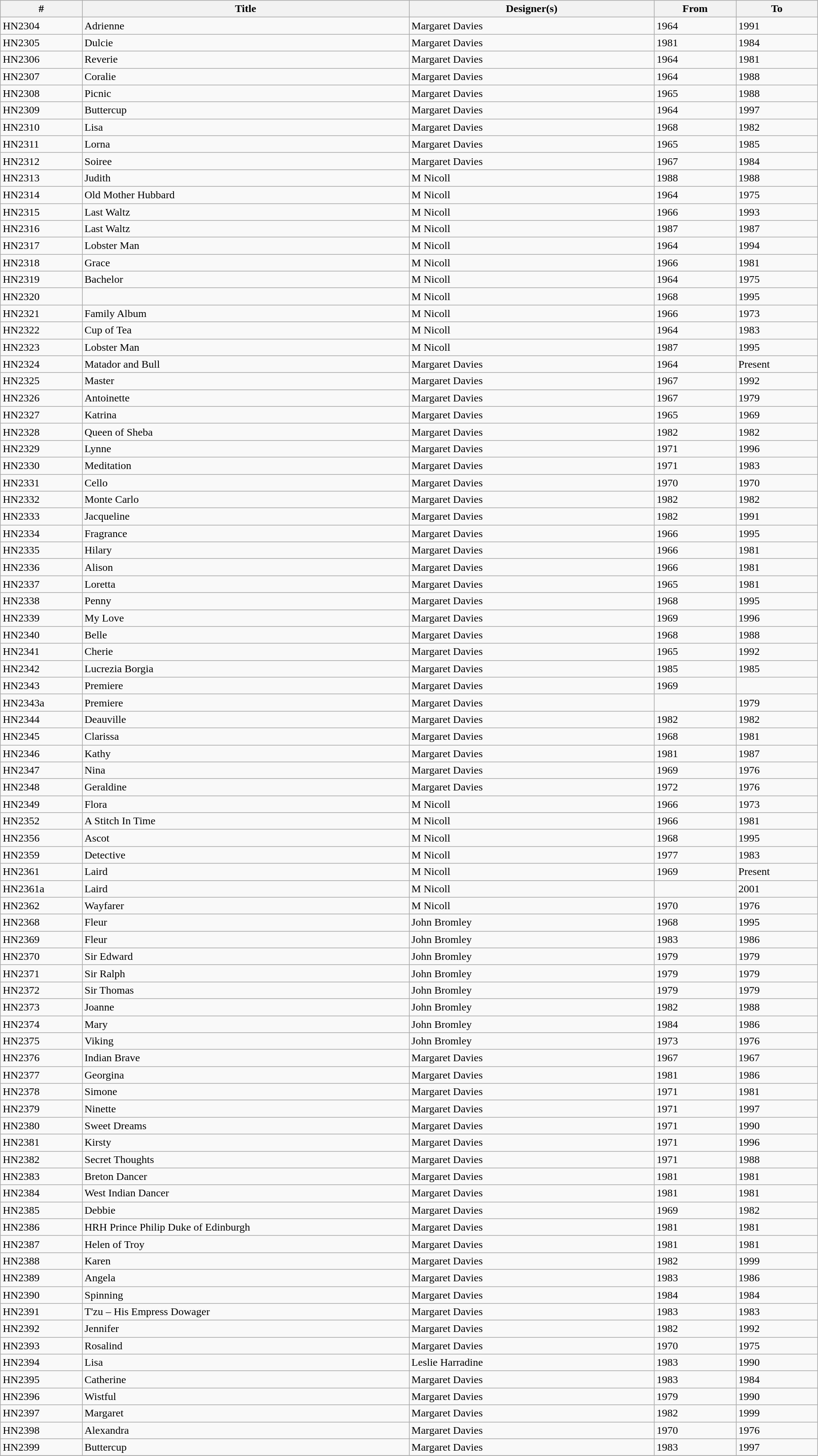<table class="wikitable collapsible" width="97%" border="1" cellpadding="1" cellspacing="0" align="centre">
<tr>
<th width=10%>#</th>
<th width=40%>Title</th>
<th width=30%>Designer(s)</th>
<th width=10%>From</th>
<th width=10%>To</th>
</tr>
<tr>
<td>HN2304</td>
<td>Adrienne</td>
<td>Margaret Davies</td>
<td>1964</td>
<td>1991</td>
</tr>
<tr>
<td>HN2305</td>
<td>Dulcie</td>
<td>Margaret Davies</td>
<td>1981</td>
<td>1984</td>
</tr>
<tr>
<td>HN2306</td>
<td>Reverie</td>
<td>Margaret Davies</td>
<td>1964</td>
<td>1981</td>
</tr>
<tr>
<td>HN2307</td>
<td>Coralie</td>
<td>Margaret Davies</td>
<td>1964</td>
<td>1988</td>
</tr>
<tr>
<td>HN2308</td>
<td>Picnic</td>
<td>Margaret Davies</td>
<td>1965</td>
<td>1988</td>
</tr>
<tr>
<td>HN2309</td>
<td>Buttercup</td>
<td>Margaret Davies</td>
<td>1964</td>
<td>1997</td>
</tr>
<tr>
<td>HN2310</td>
<td>Lisa</td>
<td>Margaret Davies</td>
<td>1968</td>
<td>1982</td>
</tr>
<tr>
<td>HN2311</td>
<td>Lorna</td>
<td>Margaret Davies</td>
<td>1965</td>
<td>1985</td>
</tr>
<tr>
<td>HN2312</td>
<td>Soiree</td>
<td>Margaret Davies</td>
<td>1967</td>
<td>1984</td>
</tr>
<tr>
<td>HN2313</td>
<td>Judith</td>
<td>M Nicoll</td>
<td>1988</td>
<td>1988</td>
</tr>
<tr>
<td>HN2314</td>
<td>Old Mother Hubbard</td>
<td>M Nicoll</td>
<td>1964</td>
<td>1975</td>
</tr>
<tr>
<td>HN2315</td>
<td>Last Waltz</td>
<td>M Nicoll</td>
<td>1966</td>
<td>1993</td>
</tr>
<tr>
<td>HN2316</td>
<td>Last Waltz</td>
<td>M Nicoll</td>
<td>1987</td>
<td>1987</td>
</tr>
<tr>
<td>HN2317</td>
<td>Lobster Man</td>
<td>M Nicoll</td>
<td>1964</td>
<td>1994</td>
</tr>
<tr>
<td>HN2318</td>
<td>Grace</td>
<td>M Nicoll</td>
<td>1966</td>
<td>1981</td>
</tr>
<tr>
<td>HN2319</td>
<td>Bachelor</td>
<td>M Nicoll</td>
<td>1964</td>
<td>1975</td>
</tr>
<tr>
<td>HN2320</td>
<td></td>
<td>M Nicoll</td>
<td>1968</td>
<td>1995</td>
</tr>
<tr>
<td>HN2321</td>
<td>Family Album</td>
<td>M Nicoll</td>
<td>1966</td>
<td>1973</td>
</tr>
<tr>
<td>HN2322</td>
<td>Cup of Tea</td>
<td>M Nicoll</td>
<td>1964</td>
<td>1983</td>
</tr>
<tr>
<td>HN2323</td>
<td>Lobster Man</td>
<td>M Nicoll</td>
<td>1987</td>
<td>1995</td>
</tr>
<tr>
<td>HN2324</td>
<td>Matador and Bull</td>
<td>Margaret Davies</td>
<td>1964</td>
<td>Present</td>
</tr>
<tr>
<td>HN2325</td>
<td>Master</td>
<td>Margaret Davies</td>
<td>1967</td>
<td>1992</td>
</tr>
<tr>
<td>HN2326</td>
<td>Antoinette</td>
<td>Margaret Davies</td>
<td>1967</td>
<td>1979</td>
</tr>
<tr>
<td>HN2327</td>
<td>Katrina</td>
<td>Margaret Davies</td>
<td>1965</td>
<td>1969</td>
</tr>
<tr>
<td>HN2328</td>
<td>Queen of Sheba</td>
<td>Margaret Davies</td>
<td>1982</td>
<td>1982</td>
</tr>
<tr>
<td>HN2329</td>
<td>Lynne</td>
<td>Margaret Davies</td>
<td>1971</td>
<td>1996</td>
</tr>
<tr>
<td>HN2330</td>
<td>Meditation</td>
<td>Margaret Davies</td>
<td>1971</td>
<td>1983</td>
</tr>
<tr>
<td>HN2331</td>
<td>Cello</td>
<td>Margaret Davies</td>
<td>1970</td>
<td>1970</td>
</tr>
<tr>
<td>HN2332</td>
<td>Monte Carlo</td>
<td>Margaret Davies</td>
<td>1982</td>
<td>1982</td>
</tr>
<tr>
<td>HN2333</td>
<td>Jacqueline</td>
<td>Margaret Davies</td>
<td>1982</td>
<td>1991</td>
</tr>
<tr>
<td>HN2334</td>
<td>Fragrance</td>
<td>Margaret Davies</td>
<td>1966</td>
<td>1995</td>
</tr>
<tr>
<td>HN2335</td>
<td>Hilary</td>
<td>Margaret Davies</td>
<td>1966</td>
<td>1981</td>
</tr>
<tr>
<td>HN2336</td>
<td>Alison</td>
<td>Margaret Davies</td>
<td>1966</td>
<td>1981</td>
</tr>
<tr>
<td>HN2337</td>
<td>Loretta</td>
<td>Margaret Davies</td>
<td>1965</td>
<td>1981</td>
</tr>
<tr>
<td>HN2338</td>
<td>Penny</td>
<td>Margaret Davies</td>
<td>1968</td>
<td>1995</td>
</tr>
<tr>
<td>HN2339</td>
<td>My Love</td>
<td>Margaret Davies</td>
<td>1969</td>
<td>1996</td>
</tr>
<tr>
<td>HN2340</td>
<td>Belle</td>
<td>Margaret Davies</td>
<td>1968</td>
<td>1988</td>
</tr>
<tr>
<td>HN2341</td>
<td>Cherie</td>
<td>Margaret Davies</td>
<td>1965</td>
<td>1992</td>
</tr>
<tr>
<td>HN2342</td>
<td>Lucrezia Borgia</td>
<td>Margaret Davies</td>
<td>1985</td>
<td>1985</td>
</tr>
<tr>
<td>HN2343</td>
<td>Premiere</td>
<td>Margaret Davies</td>
<td>1969</td>
<td></td>
</tr>
<tr>
<td>HN2343a</td>
<td>Premiere</td>
<td>Margaret Davies</td>
<td></td>
<td>1979</td>
</tr>
<tr>
<td>HN2344</td>
<td>Deauville</td>
<td>Margaret Davies</td>
<td>1982</td>
<td>1982</td>
</tr>
<tr>
<td>HN2345</td>
<td>Clarissa</td>
<td>Margaret Davies</td>
<td>1968</td>
<td>1981</td>
</tr>
<tr>
<td>HN2346</td>
<td>Kathy</td>
<td>Margaret Davies</td>
<td>1981</td>
<td>1987</td>
</tr>
<tr>
<td>HN2347</td>
<td>Nina</td>
<td>Margaret Davies</td>
<td>1969</td>
<td>1976</td>
</tr>
<tr>
<td>HN2348</td>
<td>Geraldine</td>
<td>Margaret Davies</td>
<td>1972</td>
<td>1976</td>
</tr>
<tr>
<td>HN2349</td>
<td>Flora</td>
<td>M Nicoll</td>
<td>1966</td>
<td>1973</td>
</tr>
<tr>
<td>HN2352</td>
<td>A Stitch In Time</td>
<td>M Nicoll</td>
<td>1966</td>
<td>1981</td>
</tr>
<tr>
<td>HN2356</td>
<td>Ascot</td>
<td>M Nicoll</td>
<td>1968</td>
<td>1995</td>
</tr>
<tr>
<td>HN2359</td>
<td>Detective</td>
<td>M Nicoll</td>
<td>1977</td>
<td>1983</td>
</tr>
<tr>
<td>HN2361</td>
<td>Laird</td>
<td>M Nicoll</td>
<td>1969</td>
<td>Present</td>
</tr>
<tr>
<td>HN2361a</td>
<td>Laird</td>
<td>M Nicoll</td>
<td></td>
<td>2001</td>
</tr>
<tr>
<td>HN2362</td>
<td>Wayfarer</td>
<td>M Nicoll</td>
<td>1970</td>
<td>1976</td>
</tr>
<tr>
<td>HN2368</td>
<td>Fleur</td>
<td>John Bromley</td>
<td>1968</td>
<td>1995</td>
</tr>
<tr>
<td>HN2369</td>
<td>Fleur</td>
<td>John Bromley</td>
<td>1983</td>
<td>1986</td>
</tr>
<tr>
<td>HN2370</td>
<td>Sir Edward</td>
<td>John Bromley</td>
<td>1979</td>
<td>1979</td>
</tr>
<tr>
<td>HN2371</td>
<td>Sir Ralph</td>
<td>John Bromley</td>
<td>1979</td>
<td>1979</td>
</tr>
<tr>
<td>HN2372</td>
<td>Sir Thomas</td>
<td>John Bromley</td>
<td>1979</td>
<td>1979</td>
</tr>
<tr>
<td>HN2373</td>
<td>Joanne</td>
<td>John Bromley</td>
<td>1982</td>
<td>1988</td>
</tr>
<tr>
<td>HN2374</td>
<td>Mary</td>
<td>John Bromley</td>
<td>1984</td>
<td>1986</td>
</tr>
<tr>
<td>HN2375</td>
<td>Viking</td>
<td>John Bromley</td>
<td>1973</td>
<td>1976</td>
</tr>
<tr>
<td>HN2376</td>
<td>Indian Brave</td>
<td>Margaret Davies</td>
<td>1967</td>
<td>1967</td>
</tr>
<tr>
<td>HN2377</td>
<td>Georgina</td>
<td>Margaret Davies</td>
<td>1981</td>
<td>1986</td>
</tr>
<tr>
<td>HN2378</td>
<td>Simone</td>
<td>Margaret Davies</td>
<td>1971</td>
<td>1981</td>
</tr>
<tr>
<td>HN2379</td>
<td>Ninette</td>
<td>Margaret Davies</td>
<td>1971</td>
<td>1997</td>
</tr>
<tr>
<td>HN2380</td>
<td>Sweet Dreams</td>
<td>Margaret Davies</td>
<td>1971</td>
<td>1990</td>
</tr>
<tr>
<td>HN2381</td>
<td>Kirsty</td>
<td>Margaret Davies</td>
<td>1971</td>
<td>1996</td>
</tr>
<tr>
<td>HN2382</td>
<td>Secret Thoughts</td>
<td>Margaret Davies</td>
<td>1971</td>
<td>1988</td>
</tr>
<tr>
<td>HN2383</td>
<td>Breton Dancer</td>
<td>Margaret Davies</td>
<td>1981</td>
<td>1981</td>
</tr>
<tr>
<td>HN2384</td>
<td>West Indian Dancer</td>
<td>Margaret Davies</td>
<td>1981</td>
<td>1981</td>
</tr>
<tr>
<td>HN2385</td>
<td>Debbie</td>
<td>Margaret Davies</td>
<td>1969</td>
<td>1982</td>
</tr>
<tr>
<td>HN2386</td>
<td>HRH Prince Philip Duke of Edinburgh</td>
<td>Margaret Davies</td>
<td>1981</td>
<td>1981</td>
</tr>
<tr>
<td>HN2387</td>
<td>Helen of Troy</td>
<td>Margaret Davies</td>
<td>1981</td>
<td>1981</td>
</tr>
<tr>
<td>HN2388</td>
<td>Karen</td>
<td>Margaret Davies</td>
<td>1982</td>
<td>1999</td>
</tr>
<tr>
<td>HN2389</td>
<td>Angela</td>
<td>Margaret Davies</td>
<td>1983</td>
<td>1986</td>
</tr>
<tr>
<td>HN2390</td>
<td>Spinning</td>
<td>Margaret Davies</td>
<td>1984</td>
<td>1984</td>
</tr>
<tr>
<td>HN2391</td>
<td>T'zu – His Empress Dowager</td>
<td>Margaret Davies</td>
<td>1983</td>
<td>1983</td>
</tr>
<tr>
<td>HN2392</td>
<td>Jennifer</td>
<td>Margaret Davies</td>
<td>1982</td>
<td>1992</td>
</tr>
<tr>
<td>HN2393</td>
<td>Rosalind</td>
<td>Margaret Davies</td>
<td>1970</td>
<td>1975</td>
</tr>
<tr>
<td>HN2394</td>
<td>Lisa</td>
<td>Leslie Harradine</td>
<td>1983</td>
<td>1990</td>
</tr>
<tr>
<td>HN2395</td>
<td>Catherine</td>
<td>Margaret Davies</td>
<td>1983</td>
<td>1984</td>
</tr>
<tr>
<td>HN2396</td>
<td>Wistful</td>
<td>Margaret Davies</td>
<td>1979</td>
<td>1990</td>
</tr>
<tr>
<td>HN2397</td>
<td>Margaret</td>
<td>Margaret Davies</td>
<td>1982</td>
<td>1999</td>
</tr>
<tr>
<td>HN2398</td>
<td>Alexandra</td>
<td>Margaret Davies</td>
<td>1970</td>
<td>1976</td>
</tr>
<tr>
<td>HN2399</td>
<td>Buttercup</td>
<td>Margaret Davies</td>
<td>1983</td>
<td>1997</td>
</tr>
<tr>
</tr>
</table>
